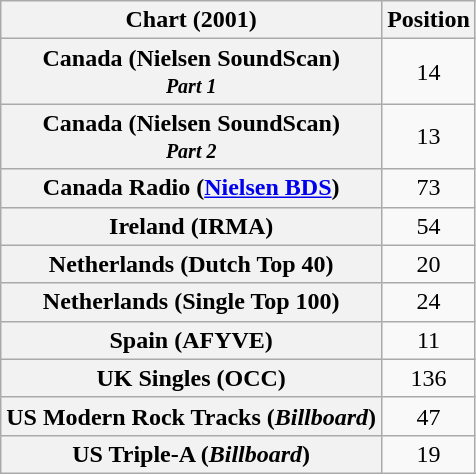<table class="wikitable sortable plainrowheaders" style="text-align:center">
<tr>
<th scope="col">Chart (2001)</th>
<th scope="col">Position</th>
</tr>
<tr>
<th scope="row">Canada (Nielsen SoundScan)<br><small><em>Part 1</em></small></th>
<td>14</td>
</tr>
<tr>
<th scope="row">Canada (Nielsen SoundScan)<br><small><em>Part 2</em></small></th>
<td>13</td>
</tr>
<tr>
<th scope="row">Canada Radio (<a href='#'>Nielsen BDS</a>)</th>
<td>73</td>
</tr>
<tr>
<th scope="row">Ireland (IRMA)</th>
<td>54</td>
</tr>
<tr>
<th scope="row">Netherlands (Dutch Top 40)</th>
<td>20</td>
</tr>
<tr>
<th scope="row">Netherlands (Single Top 100)</th>
<td>24</td>
</tr>
<tr>
<th scope="row">Spain (AFYVE)</th>
<td>11</td>
</tr>
<tr>
<th scope="row">UK Singles (OCC)</th>
<td>136</td>
</tr>
<tr>
<th scope="row">US Modern Rock Tracks (<em>Billboard</em>)</th>
<td>47</td>
</tr>
<tr>
<th scope="row">US Triple-A (<em>Billboard</em>)</th>
<td>19</td>
</tr>
</table>
